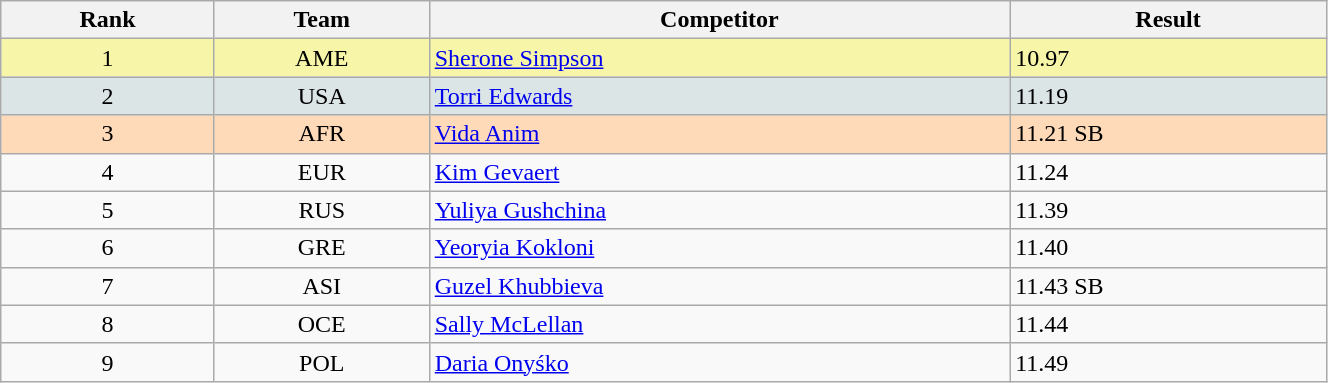<table class="wikitable" width=70% style=text-align:center>
<tr>
<th>Rank</th>
<th>Team</th>
<th>Competitor</th>
<th>Result</th>
</tr>
<tr bgcolor="#F7F6A8">
<td>1</td>
<td>AME</td>
<td align="left"><a href='#'>Sherone Simpson</a></td>
<td align="left">10.97</td>
</tr>
<tr bgcolor="#DCE5E5">
<td>2</td>
<td>USA</td>
<td align="left"><a href='#'>Torri Edwards</a></td>
<td align="left">11.19</td>
</tr>
<tr bgcolor="#FFDAB9">
<td>3</td>
<td>AFR</td>
<td align="left"><a href='#'>Vida Anim</a></td>
<td align="left">11.21 SB</td>
</tr>
<tr>
<td>4</td>
<td>EUR</td>
<td align="left"><a href='#'>Kim Gevaert</a></td>
<td align="left">11.24</td>
</tr>
<tr>
<td>5</td>
<td>RUS</td>
<td align="left"><a href='#'>Yuliya Gushchina</a></td>
<td align="left">11.39</td>
</tr>
<tr>
<td>6</td>
<td>GRE</td>
<td align="left"><a href='#'>Yeoryia Kokloni</a></td>
<td align="left">11.40</td>
</tr>
<tr>
<td>7</td>
<td>ASI</td>
<td align="left"><a href='#'>Guzel Khubbieva</a></td>
<td align="left">11.43 SB</td>
</tr>
<tr>
<td>8</td>
<td>OCE</td>
<td align="left"><a href='#'>Sally McLellan</a></td>
<td align="left">11.44</td>
</tr>
<tr>
<td>9</td>
<td>POL</td>
<td align="left"><a href='#'>Daria Onyśko</a></td>
<td align="left">11.49</td>
</tr>
</table>
